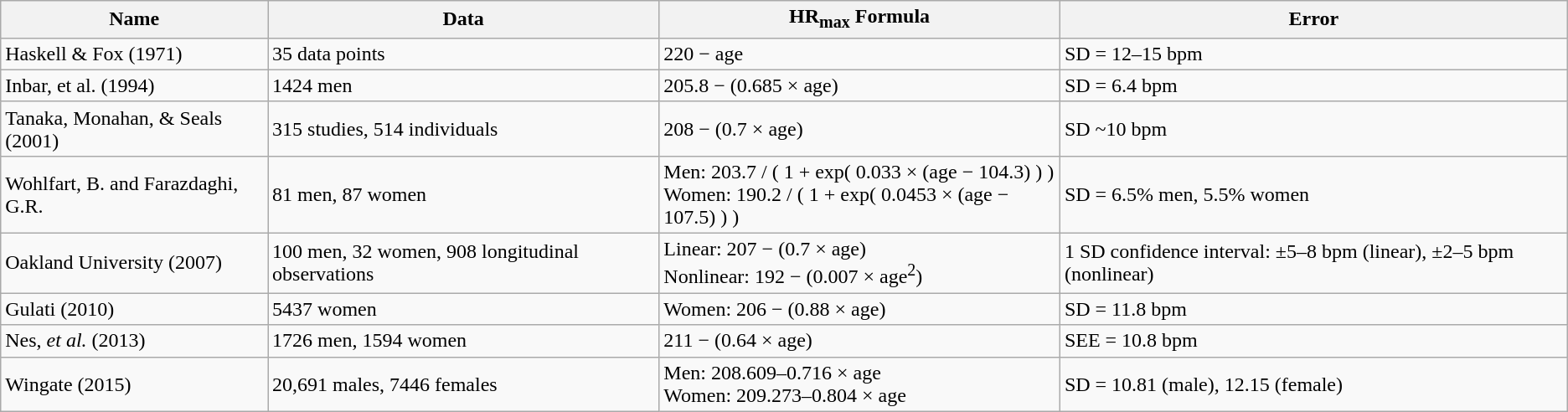<table class="wikitable">
<tr>
<th>Name</th>
<th>Data</th>
<th>HR<sub>max</sub> Formula</th>
<th>Error</th>
</tr>
<tr>
<td>Haskell & Fox (1971)</td>
<td>35 data points</td>
<td>220 − age</td>
<td>SD = 12–15 bpm</td>
</tr>
<tr>
<td>Inbar, et al. (1994)</td>
<td>1424 men</td>
<td>205.8 − (0.685 × age)</td>
<td>SD = 6.4 bpm</td>
</tr>
<tr>
<td>Tanaka, Monahan, & Seals (2001)</td>
<td>315 studies, 514 individuals</td>
<td>208 − (0.7 × age)</td>
<td>SD ~10 bpm</td>
</tr>
<tr>
<td>Wohlfart, B. and Farazdaghi, G.R.</td>
<td>81 men, 87 women</td>
<td>Men: 203.7 / ( 1 + exp( 0.033 × (age − 104.3) ) )<br> Women: 190.2 / ( 1 + exp( 0.0453 × (age − 107.5) ) )</td>
<td>SD = 6.5% men, 5.5% women</td>
</tr>
<tr>
<td>Oakland University (2007)</td>
<td>100 men, 32 women, 908 longitudinal observations</td>
<td>Linear: 207 − (0.7 × age)<br>Nonlinear: 192 − (0.007 × age<sup>2</sup>)</td>
<td>1 SD confidence interval: ±5–8 bpm (linear), ±2–5 bpm (nonlinear)</td>
</tr>
<tr>
<td>Gulati (2010)</td>
<td>5437 women</td>
<td>Women: 206 − (0.88 × age)</td>
<td>SD = 11.8 bpm</td>
</tr>
<tr>
<td>Nes, <em>et al.</em> (2013)</td>
<td>1726 men, 1594 women</td>
<td>211 − (0.64 × age)</td>
<td>SEE = 10.8 bpm</td>
</tr>
<tr>
<td>Wingate (2015)</td>
<td>20,691 males, 7446 females</td>
<td>Men: 208.609–0.716 × age<br>Women: 209.273–0.804 × age</td>
<td>SD = 10.81 (male), 12.15 (female)</td>
</tr>
</table>
